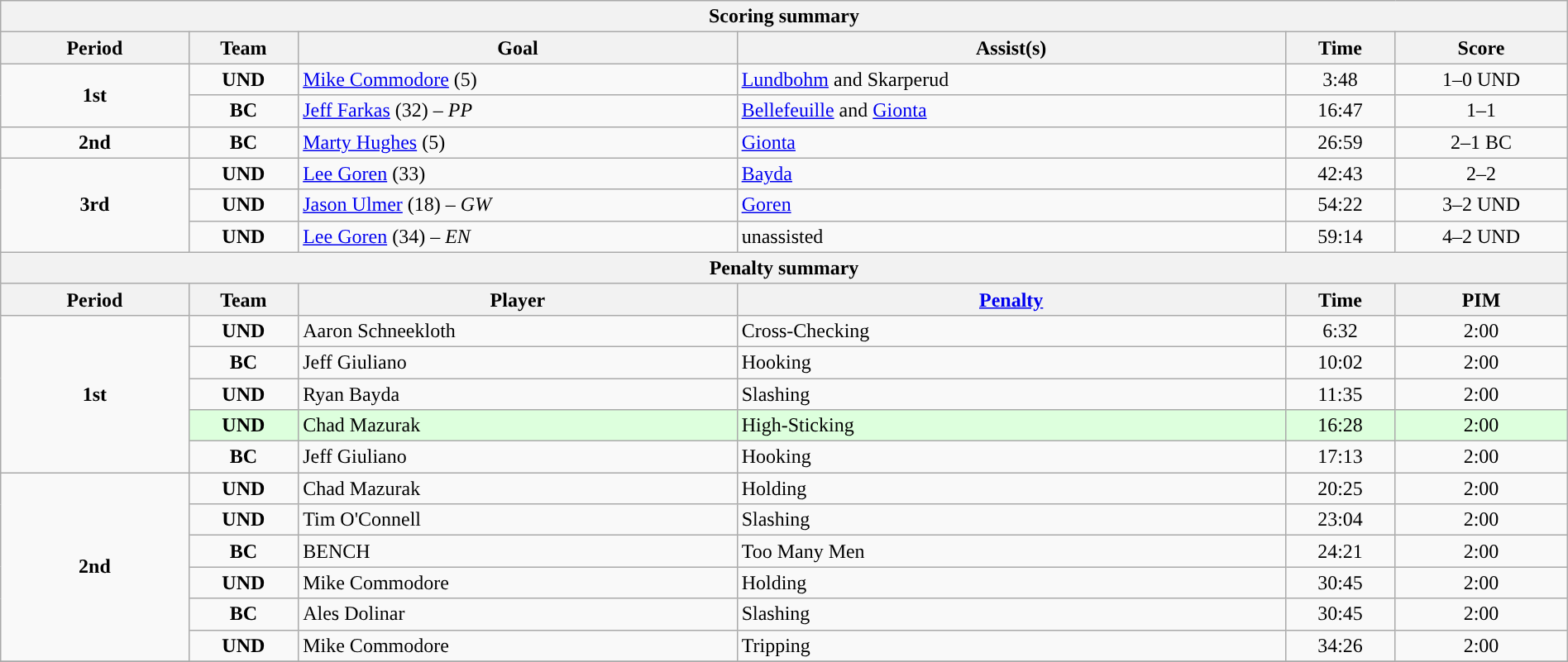<table style="width:100%;" class="wikitable">
<tr>
<th colspan=6>Scoring summary</th>
</tr>
<tr>
<th style="width:12%;">Period</th>
<th style="width:7%;">Team</th>
<th style="width:28%;">Goal</th>
<th style="width:35%;">Assist(s)</th>
<th style="width:7%;">Time</th>
<th style="width:11%;">Score</th>
</tr>
<tr>
<td style="text-align:center;" rowspan="2"><strong>1st</strong></td>
<td align=center><strong>UND</strong></td>
<td><a href='#'>Mike Commodore</a> (5)</td>
<td><a href='#'>Lundbohm</a> and Skarperud</td>
<td align=center>3:48</td>
<td align=center>1–0 UND</td>
</tr>
<tr>
<td align=center><strong>BC</strong></td>
<td><a href='#'>Jeff Farkas</a> (32) – <em>PP</em></td>
<td><a href='#'>Bellefeuille</a> and <a href='#'>Gionta</a></td>
<td align=center>16:47</td>
<td align=center>1–1</td>
</tr>
<tr>
<td align=center><strong>2nd</strong></td>
<td align=center><strong>BC</strong></td>
<td><a href='#'>Marty Hughes</a> (5)</td>
<td><a href='#'>Gionta</a></td>
<td align=center>26:59</td>
<td align=center>2–1 BC</td>
</tr>
<tr>
<td style="text-align:center;" rowspan="3"><strong>3rd</strong></td>
<td align=center><strong>UND</strong></td>
<td><a href='#'>Lee Goren</a> (33)</td>
<td><a href='#'>Bayda</a></td>
<td align=center>42:43</td>
<td align=center>2–2</td>
</tr>
<tr>
<td align=center><strong>UND</strong></td>
<td><a href='#'>Jason Ulmer</a> (18) – <em>GW</em></td>
<td><a href='#'>Goren</a></td>
<td align=center>54:22</td>
<td align=center>3–2 UND</td>
</tr>
<tr>
<td align=center><strong>UND</strong></td>
<td><a href='#'>Lee Goren</a> (34) – <em>EN</em></td>
<td>unassisted</td>
<td align=center>59:14</td>
<td align=center>4–2 UND</td>
</tr>
<tr>
<th colspan=6>Penalty summary</th>
</tr>
<tr>
<th style="width:12%;">Period</th>
<th style="width:7%;">Team</th>
<th style="width:28%;">Player</th>
<th style="width:35%;"><a href='#'>Penalty</a></th>
<th style="width:7%;">Time</th>
<th style="width:11%;">PIM</th>
</tr>
<tr>
<td style="text-align:center;" rowspan="5"><strong>1st</strong></td>
<td align=center><strong>UND</strong></td>
<td>Aaron Schneekloth</td>
<td>Cross-Checking</td>
<td align=center>6:32</td>
<td align=center>2:00</td>
</tr>
<tr>
<td align=center><strong>BC</strong></td>
<td>Jeff Giuliano</td>
<td>Hooking</td>
<td align=center>10:02</td>
<td align=center>2:00</td>
</tr>
<tr>
<td align=center><strong>UND</strong></td>
<td>Ryan Bayda</td>
<td>Slashing</td>
<td align=center>11:35</td>
<td align=center>2:00</td>
</tr>
<tr bgcolor=ddffdd>
<td align=center><strong>UND</strong></td>
<td>Chad Mazurak</td>
<td>High-Sticking</td>
<td align=center>16:28</td>
<td align=center>2:00</td>
</tr>
<tr>
<td align=center><strong>BC</strong></td>
<td>Jeff Giuliano</td>
<td>Hooking</td>
<td align=center>17:13</td>
<td align=center>2:00</td>
</tr>
<tr>
<td style="text-align:center;" rowspan="6"><strong>2nd</strong></td>
<td align=center><strong>UND</strong></td>
<td>Chad Mazurak</td>
<td>Holding</td>
<td align=center>20:25</td>
<td align=center>2:00</td>
</tr>
<tr>
<td align=center><strong>UND</strong></td>
<td>Tim O'Connell</td>
<td>Slashing</td>
<td align=center>23:04</td>
<td align=center>2:00</td>
</tr>
<tr>
<td align=center><strong>BC</strong></td>
<td>BENCH</td>
<td>Too Many Men</td>
<td align=center>24:21</td>
<td align=center>2:00</td>
</tr>
<tr>
<td align=center><strong>UND</strong></td>
<td>Mike Commodore</td>
<td>Holding</td>
<td align=center>30:45</td>
<td align=center>2:00</td>
</tr>
<tr>
<td align=center><strong>BC</strong></td>
<td>Ales Dolinar</td>
<td>Slashing</td>
<td align=center>30:45</td>
<td align=center>2:00</td>
</tr>
<tr>
<td align=center><strong>UND</strong></td>
<td>Mike Commodore</td>
<td>Tripping</td>
<td align=center>34:26</td>
<td align=center>2:00</td>
</tr>
<tr>
</tr>
</table>
